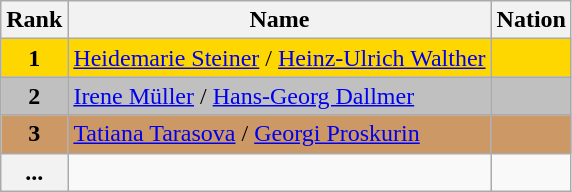<table class="wikitable">
<tr>
<th>Rank</th>
<th>Name</th>
<th>Nation</th>
</tr>
<tr bgcolor="gold">
<td align="center"><strong>1</strong></td>
<td><a href='#'>Heidemarie Steiner</a> / <a href='#'>Heinz-Ulrich Walther</a></td>
<td></td>
</tr>
<tr bgcolor="silver">
<td align="center"><strong>2</strong></td>
<td><a href='#'>Irene Müller</a> / <a href='#'>Hans-Georg Dallmer</a></td>
<td></td>
</tr>
<tr bgcolor="cc9966">
<td align="center"><strong>3</strong></td>
<td><a href='#'>Tatiana Tarasova</a> / <a href='#'>Georgi Proskurin</a></td>
<td></td>
</tr>
<tr>
<th>...</th>
<td></td>
<td></td>
</tr>
</table>
